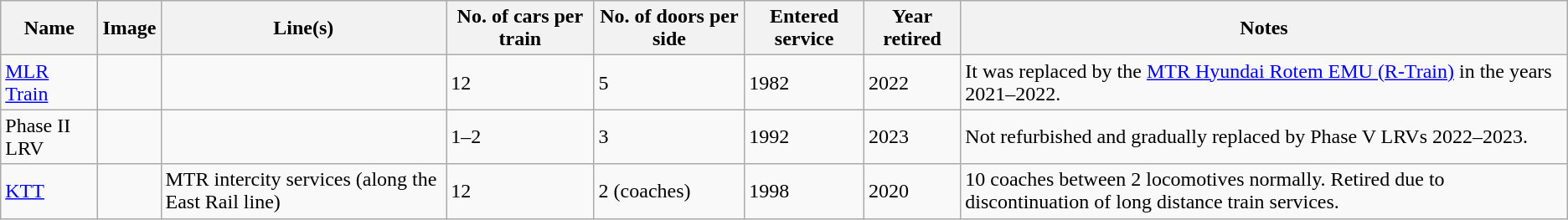<table class="wikitable sortable">
<tr>
<th>Name</th>
<th>Image</th>
<th>Line(s)</th>
<th scope="col" style="min-width:60px;">No. of cars per train</th>
<th>No. of doors per side</th>
<th>Entered service</th>
<th>Year retired</th>
<th scope="col" style="max-width:150 px;">Notes</th>
</tr>
<tr>
<td><a href='#'>MLR Train</a></td>
<td></td>
<td></td>
<td>12</td>
<td>5</td>
<td>1982</td>
<td>2022</td>
<td>It was replaced by the <a href='#'>MTR Hyundai Rotem EMU (R-Train)</a> in the years 2021–2022.</td>
</tr>
<tr>
<td>Phase II LRV</td>
<td></td>
<td></td>
<td>1–2</td>
<td>3</td>
<td>1992</td>
<td>2023</td>
<td>Not refurbished and gradually replaced by Phase V LRVs 2022–2023.</td>
</tr>
<tr>
<td><a href='#'>KTT</a></td>
<td></td>
<td>MTR intercity services (along the East Rail line)</td>
<td>12</td>
<td>2 (coaches)</td>
<td>1998</td>
<td>2020</td>
<td>10 coaches between 2 locomotives normally. Retired due to discontinuation of long distance train services.</td>
</tr>
</table>
